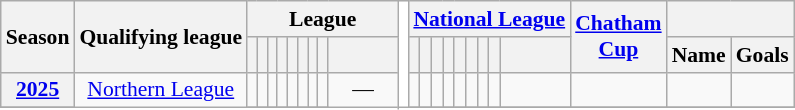<table class="wikitable" style="font-size:90%; text-align:center;">
<tr>
<th rowspan=2>Season</th>
<th rowspan=2>Qualifying league</th>
<th colspan=9>League</th>
<th style="background:white" rowspan=8></th>
<th colspan=9><a href='#'>National League</a></th>
<th rowspan=2><a href='#'>Chatham<br>Cup</a></th>
<th colspan=2></th>
</tr>
<tr>
<th></th>
<th></th>
<th></th>
<th></th>
<th></th>
<th></th>
<th></th>
<th></th>
<th width=40px></th>
<th></th>
<th></th>
<th></th>
<th></th>
<th></th>
<th></th>
<th></th>
<th></th>
<th width=40px></th>
<th>Name</th>
<th>Goals</th>
</tr>
<tr>
<th><a href='#'>2025</a></th>
<td rowspan=10><a href='#'>Northern League</a></td>
<td></td>
<td></td>
<td></td>
<td></td>
<td></td>
<td></td>
<td></td>
<td></td>
<td rowspan=3>—</td>
<td style=text-align:left></td>
<td></td>
<td></td>
<td></td>
<td></td>
<td></td>
<td></td>
<td></td>
<td></td>
<td></td>
<td style=text-align:left></td>
<td></td>
</tr>
<tr>
</tr>
</table>
